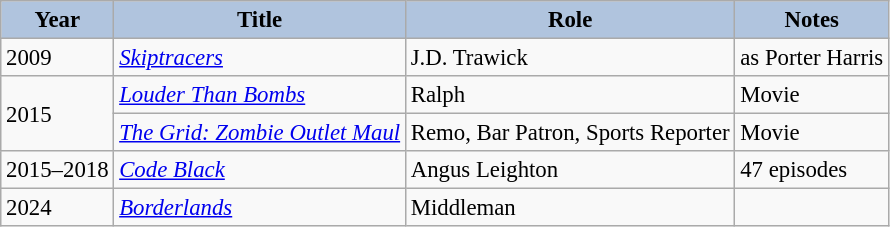<table class="wikitable" style="font-size:95%;">
<tr>
<th style="background:#B0C4DE;">Year</th>
<th style="background:#B0C4DE;">Title</th>
<th style="background:#B0C4DE;">Role</th>
<th style="background:#B0C4DE;">Notes</th>
</tr>
<tr>
<td>2009</td>
<td><em><a href='#'>Skiptracers</a></em></td>
<td>J.D. Trawick</td>
<td>as Porter Harris</td>
</tr>
<tr>
<td rowspan="2">2015</td>
<td><em><a href='#'>Louder Than Bombs</a></em></td>
<td>Ralph</td>
<td>Movie</td>
</tr>
<tr>
<td><em><a href='#'>The Grid: Zombie Outlet Maul</a></em></td>
<td>Remo, Bar Patron, Sports Reporter</td>
<td>Movie</td>
</tr>
<tr>
<td>2015–2018</td>
<td><em><a href='#'>Code Black</a></em></td>
<td>Angus Leighton</td>
<td>47 episodes</td>
</tr>
<tr>
<td>2024</td>
<td><em><a href='#'>Borderlands</a></em></td>
<td>Middleman</td>
<td></td>
</tr>
</table>
